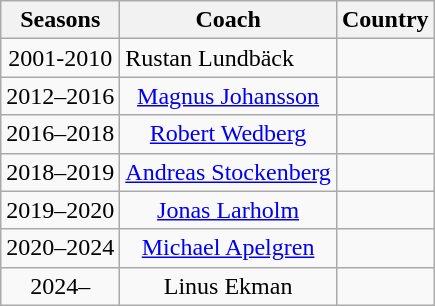<table class="wikitable">
<tr>
<th>Seasons</th>
<th>Coach</th>
<th>Country</th>
</tr>
<tr>
<td style="text-align: center">2001-2010</td>
<td>Rustan Lundbäck</td>
<td></td>
</tr>
<tr>
<td style="text-align: center">2012–2016</td>
<td style="text-align: center"><a href='#'>Magnus Johansson</a></td>
<td style="text-align: center"></td>
</tr>
<tr>
<td style="text-align: center">2016–2018</td>
<td style="text-align: center"><a href='#'>Robert Wedberg</a></td>
<td style="text-align: center"></td>
</tr>
<tr>
<td style="text-align: center">2018–2019</td>
<td style="text-align: center"><a href='#'>Andreas Stockenberg</a></td>
<td style="text-align: center"></td>
</tr>
<tr>
<td style="text-align: center">2019–2020</td>
<td style="text-align: center"><a href='#'>Jonas Larholm</a></td>
<td style="text-align: center"></td>
</tr>
<tr>
<td style="text-align: center">2020–2024</td>
<td style="text-align: center"><a href='#'>Michael Apelgren</a></td>
<td style="text-align: center"></td>
</tr>
<tr>
<td style="text-align: center">2024–</td>
<td style="text-align: center">Linus Ekman</td>
<td style="text-align: center"></td>
</tr>
</table>
